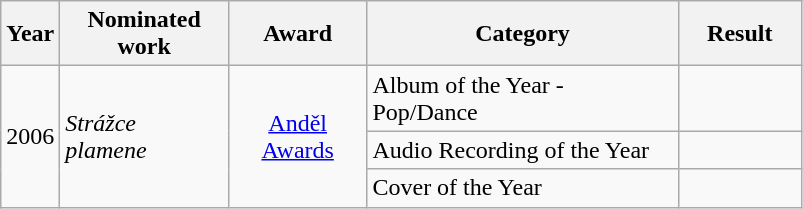<table class="wikitable">
<tr>
<th width="1">Year</th>
<th width="105">Nominated work</th>
<th width="85">Award</th>
<th width="200">Category</th>
<th width="75">Result</th>
</tr>
<tr>
<td rowspan="3">2006</td>
<td rowspan="3"><em>Strážce plamene</em></td>
<td align="center" rowspan="3"><a href='#'>Anděl Awards</a></td>
<td>Album of the Year - Pop/Dance</td>
<td></td>
</tr>
<tr>
<td>Audio Recording of the Year</td>
<td></td>
</tr>
<tr>
<td>Cover of the Year</td>
<td></td>
</tr>
</table>
